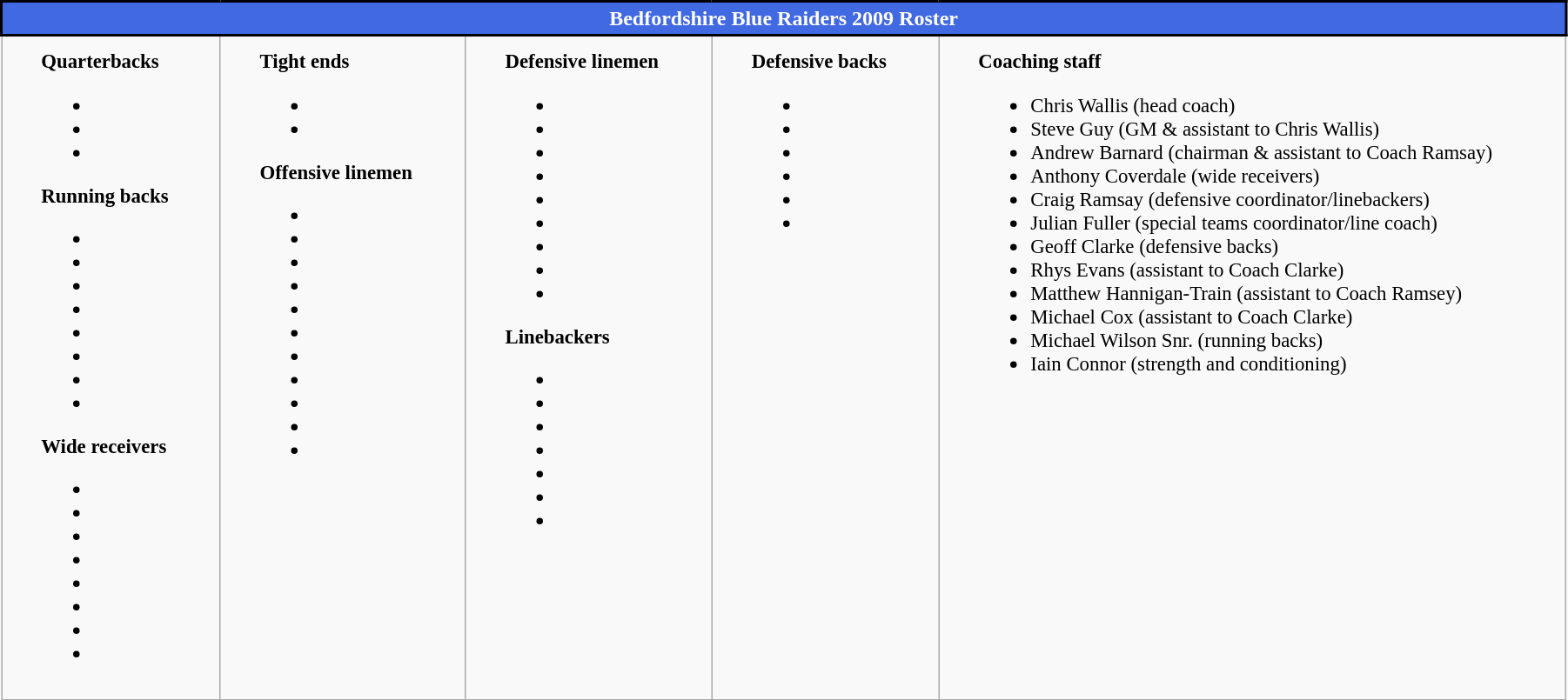<table class="wikitable" style="text-align: left; width: 95%; border: solid black 1px;">
<tr>
<th colspan=10 style="background-color: #4169E1; text-align: center; border: solid black 2px; color: white;">Bedfordshire Blue Raiders 2009 Roster</th>
</tr>
<tr>
<td style="font-size: 95%; padding: 10px 30px;" valign="top"><strong>Quarterbacks</strong><br><ul><li></li><li></li><li></li></ul><strong>Running backs</strong><ul><li></li><li></li><li></li><li></li><li></li><li></li><li></li><li></li></ul><strong>Wide receivers</strong><ul><li></li><li></li><li></li><li></li><li></li><li></li><li></li><li></li></ul></td>
<td style="font-size: 95%; padding: 10px 30px;" valign="top"><strong>Tight ends</strong><br><ul><li></li><li></li></ul><strong>Offensive linemen</strong><ul><li></li><li></li><li></li><li></li><li></li><li></li><li></li><li></li><li></li><li></li><li></li></ul></td>
<td style="font-size: 95%; padding: 10px 30px;" valign="top"><strong>Defensive linemen</strong><br><ul><li></li><li></li><li></li><li></li><li></li><li></li><li></li><li></li><li></li></ul><strong>Linebackers</strong><ul><li></li><li></li><li></li><li></li><li></li><li></li><li></li></ul></td>
<td style="font-size: 95%; padding: 10px 30px;" valign="top"><strong>Defensive backs</strong><br><ul><li></li><li></li><li></li><li></li><li></li><li></li></ul></td>
<td style="font-size: 95%; padding: 10px 30px;" valign="top"><strong>Coaching staff</strong><br><ul><li>Chris Wallis (head coach)</li><li>Steve Guy (GM & assistant to Chris Wallis)</li><li>Andrew Barnard (chairman & assistant to Coach Ramsay)</li><li>Anthony Coverdale (wide receivers)</li><li>Craig Ramsay (defensive coordinator/linebackers)</li><li>Julian Fuller (special teams coordinator/line coach)</li><li>Geoff Clarke (defensive backs)</li><li>Rhys Evans (assistant to Coach Clarke)</li><li>Matthew Hannigan-Train (assistant to Coach Ramsey)</li><li>Michael Cox (assistant to Coach Clarke)</li><li>Michael Wilson Snr. (running backs)</li><li>Iain Connor (strength and conditioning)</li></ul></td>
</tr>
</table>
